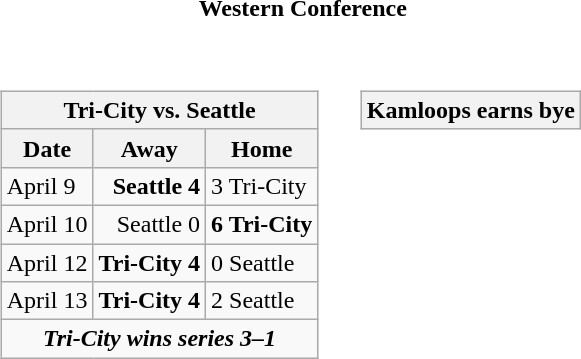<table cellspacing="10">
<tr>
<th colspan="2">Western Conference</th>
</tr>
<tr>
<td valign="top"><br><table class="wikitable">
<tr>
<th bgcolor="#DDDDDD" colspan="4">Tri-City vs. Seattle</th>
</tr>
<tr>
<th>Date</th>
<th>Away</th>
<th>Home</th>
</tr>
<tr>
<td>April 9</td>
<td align="right"><strong>Seattle 4</strong></td>
<td>3 Tri-City</td>
</tr>
<tr>
<td>April 10</td>
<td align="right">Seattle 0</td>
<td><strong>6 Tri-City</strong></td>
</tr>
<tr>
<td>April 12</td>
<td align="right"><strong>Tri-City 4</strong></td>
<td>0 Seattle</td>
</tr>
<tr>
<td>April 13</td>
<td align="right"><strong>Tri-City 4</strong></td>
<td>2 Seattle</td>
</tr>
<tr align="center">
<td colspan="4"><strong><em>Tri-City wins series 3–1</em></strong></td>
</tr>
</table>
</td>
<td valign="top"><br><table class="wikitable">
<tr>
<th bgcolor="#DDDDDD" colspan="4">Kamloops earns bye</th>
</tr>
</table>
</td>
</tr>
</table>
